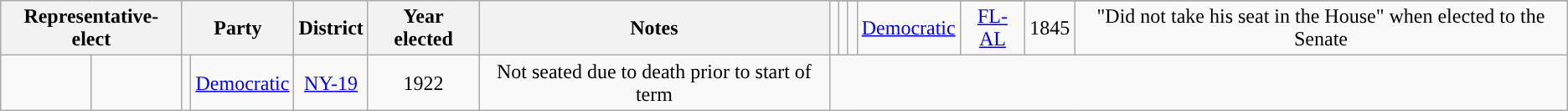<table class="wikitable sortable" style="text-align:center">
<tr>
<th rowspan=2 colspan=2>Representative-elect</th>
<th rowspan=2 colspan=2>Party</th>
<th rowspan=2>District</th>
<th rowspan=2>Year elected</th>
<th rowspan=2>Notes</th>
</tr>
<tr>
<td data-sort-value="Yulee, David Levy"></td>
<td><strong></strong><br></td>
<td style="background-color:"></td>
<td><a href='#'>Democratic</a></td>
<td><a href='#'>FL-AL</a></td>
<td>1845</td>
<td>"Did not take his seat in the House" when elected to the Senate</td>
</tr>
<tr>
<td data-sort-value="Marx, Samuel"></td>
<td><strong></strong><br></td>
<td style="background-color:"></td>
<td><a href='#'>Democratic</a></td>
<td><a href='#'>NY-19</a></td>
<td>1922</td>
<td>Not seated due to death prior to start of term</td>
</tr>
</table>
